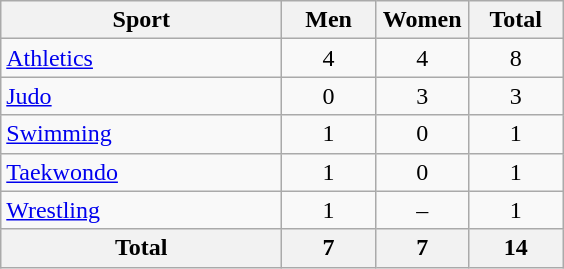<table class="wikitable sortable" style="text-align:center;">
<tr>
<th width=180>Sport</th>
<th width=55>Men</th>
<th width=55>Women</th>
<th width=55>Total</th>
</tr>
<tr>
<td align=left><a href='#'>Athletics</a></td>
<td>4</td>
<td>4</td>
<td>8</td>
</tr>
<tr>
<td align=left><a href='#'>Judo</a></td>
<td>0</td>
<td>3</td>
<td>3</td>
</tr>
<tr>
<td align=left><a href='#'>Swimming</a></td>
<td>1</td>
<td>0</td>
<td>1</td>
</tr>
<tr>
<td align=left><a href='#'>Taekwondo</a></td>
<td>1</td>
<td>0</td>
<td>1</td>
</tr>
<tr>
<td align=left><a href='#'>Wrestling</a></td>
<td>1</td>
<td>–</td>
<td>1</td>
</tr>
<tr>
<th>Total</th>
<th>7</th>
<th>7</th>
<th>14</th>
</tr>
</table>
